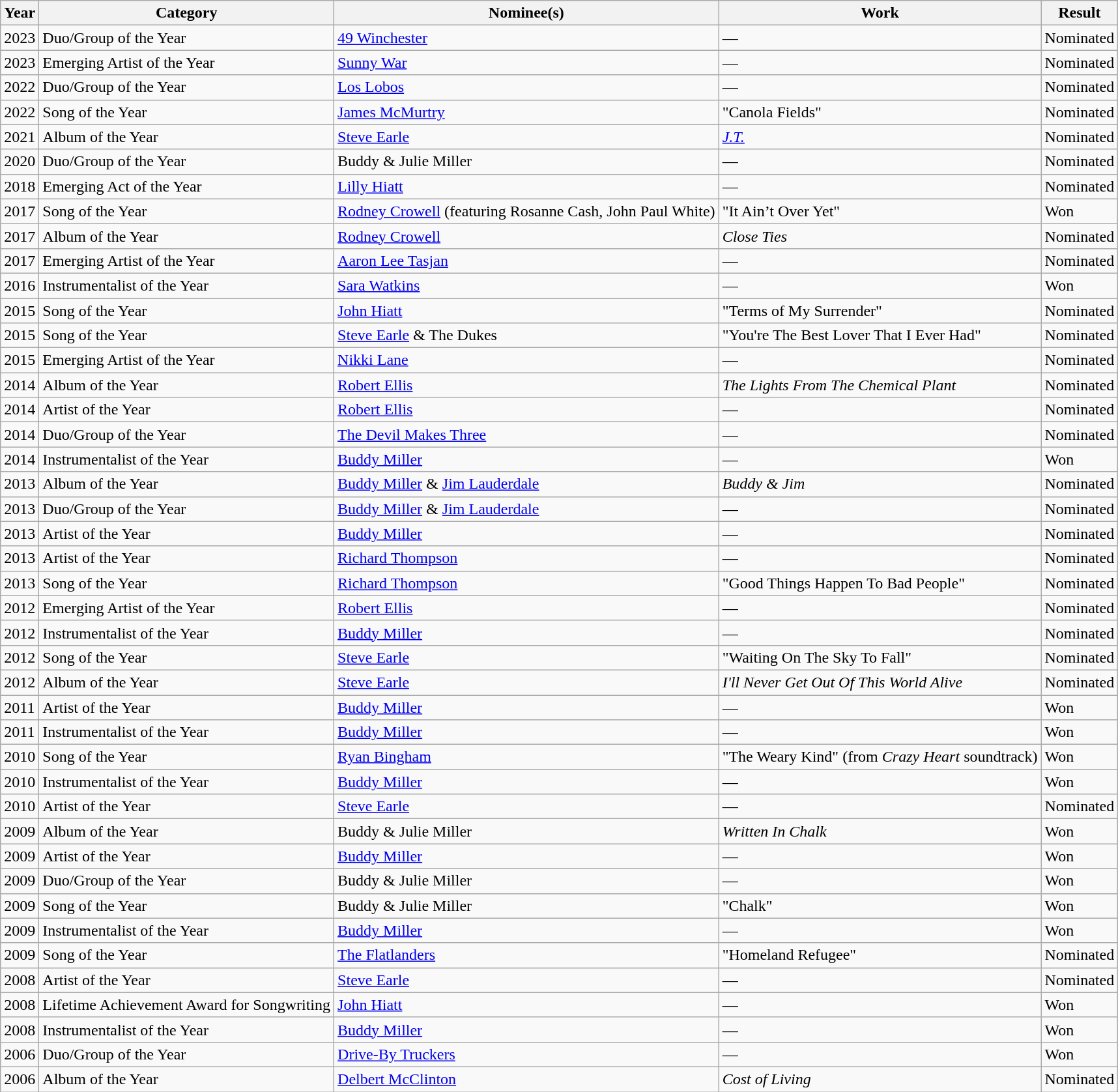<table class="wikitable">
<tr>
<th>Year</th>
<th>Category</th>
<th>Nominee(s)</th>
<th>Work</th>
<th>Result</th>
</tr>
<tr>
<td>2023</td>
<td>Duo/Group of the Year</td>
<td><a href='#'>49 Winchester</a></td>
<td>—</td>
<td>Nominated</td>
</tr>
<tr>
<td>2023</td>
<td>Emerging Artist of the Year</td>
<td><a href='#'>Sunny War</a></td>
<td>—</td>
<td>Nominated</td>
</tr>
<tr>
<td>2022</td>
<td>Duo/Group of the Year</td>
<td><a href='#'>Los Lobos</a></td>
<td>—</td>
<td>Nominated</td>
</tr>
<tr>
<td>2022</td>
<td>Song of the Year</td>
<td><a href='#'>James McMurtry</a></td>
<td>"Canola Fields"</td>
<td>Nominated</td>
</tr>
<tr>
<td>2021</td>
<td>Album of the Year</td>
<td><a href='#'>Steve Earle</a></td>
<td><em><a href='#'>J.T.</a></em></td>
<td>Nominated</td>
</tr>
<tr>
<td>2020</td>
<td>Duo/Group of the Year</td>
<td>Buddy & Julie Miller</td>
<td>—</td>
<td>Nominated</td>
</tr>
<tr>
<td>2018</td>
<td>Emerging Act of the Year</td>
<td><a href='#'>Lilly Hiatt</a></td>
<td>—</td>
<td>Nominated</td>
</tr>
<tr>
<td>2017</td>
<td>Song of the Year</td>
<td><a href='#'>Rodney Crowell</a> (featuring Rosanne Cash, John Paul White)</td>
<td>"It Ain’t Over Yet"</td>
<td>Won</td>
</tr>
<tr>
<td>2017</td>
<td>Album of the Year</td>
<td><a href='#'>Rodney Crowell</a></td>
<td><em>Close Ties</em></td>
<td>Nominated</td>
</tr>
<tr>
<td>2017</td>
<td>Emerging Artist of the Year</td>
<td><a href='#'>Aaron Lee Tasjan</a></td>
<td>—</td>
<td>Nominated</td>
</tr>
<tr>
<td>2016</td>
<td>Instrumentalist of the Year</td>
<td><a href='#'>Sara Watkins</a></td>
<td>—</td>
<td>Won</td>
</tr>
<tr>
<td>2015</td>
<td>Song of the Year</td>
<td><a href='#'>John Hiatt</a></td>
<td>"Terms of My Surrender"</td>
<td>Nominated</td>
</tr>
<tr>
<td>2015</td>
<td>Song of the Year</td>
<td><a href='#'>Steve Earle</a> & The Dukes</td>
<td>"You're The Best Lover That I Ever Had"</td>
<td>Nominated</td>
</tr>
<tr>
<td>2015</td>
<td>Emerging Artist of the Year</td>
<td><a href='#'>Nikki Lane</a></td>
<td>—</td>
<td>Nominated</td>
</tr>
<tr>
<td>2014</td>
<td>Album of the Year</td>
<td><a href='#'>Robert Ellis</a></td>
<td><em>The Lights From The Chemical Plant</em></td>
<td>Nominated</td>
</tr>
<tr>
<td>2014</td>
<td>Artist of the Year</td>
<td><a href='#'>Robert Ellis</a></td>
<td>—</td>
<td>Nominated</td>
</tr>
<tr>
<td>2014</td>
<td>Duo/Group of the Year</td>
<td><a href='#'>The Devil Makes Three</a></td>
<td>—</td>
<td>Nominated</td>
</tr>
<tr>
<td>2014</td>
<td>Instrumentalist of the Year</td>
<td><a href='#'>Buddy Miller</a></td>
<td>—</td>
<td>Won</td>
</tr>
<tr>
<td>2013</td>
<td>Album of the Year</td>
<td><a href='#'>Buddy Miller</a> & <a href='#'>Jim Lauderdale</a></td>
<td><em>Buddy & Jim</em></td>
<td>Nominated</td>
</tr>
<tr>
<td>2013</td>
<td>Duo/Group of the Year</td>
<td><a href='#'>Buddy Miller</a> & <a href='#'>Jim Lauderdale</a></td>
<td>—</td>
<td>Nominated</td>
</tr>
<tr>
<td>2013</td>
<td>Artist of the Year</td>
<td><a href='#'>Buddy Miller</a></td>
<td>—</td>
<td>Nominated</td>
</tr>
<tr>
<td>2013</td>
<td>Artist of the Year</td>
<td><a href='#'>Richard Thompson</a></td>
<td>—</td>
<td>Nominated</td>
</tr>
<tr>
<td>2013</td>
<td>Song of the Year</td>
<td><a href='#'>Richard Thompson</a></td>
<td>"Good Things Happen To Bad People"</td>
<td>Nominated</td>
</tr>
<tr>
<td>2012</td>
<td>Emerging Artist of the Year</td>
<td><a href='#'>Robert Ellis</a></td>
<td>—</td>
<td>Nominated</td>
</tr>
<tr>
<td>2012</td>
<td>Instrumentalist of the Year</td>
<td><a href='#'>Buddy Miller</a></td>
<td>—</td>
<td>Nominated</td>
</tr>
<tr>
<td>2012</td>
<td>Song of the Year</td>
<td><a href='#'>Steve Earle</a></td>
<td>"Waiting On The Sky To Fall"</td>
<td>Nominated</td>
</tr>
<tr>
<td>2012</td>
<td>Album of the Year</td>
<td><a href='#'>Steve Earle</a></td>
<td><em>I'll Never Get Out Of This World Alive</em></td>
<td>Nominated</td>
</tr>
<tr>
<td>2011</td>
<td>Artist of the Year</td>
<td><a href='#'>Buddy Miller</a></td>
<td>—</td>
<td>Won</td>
</tr>
<tr>
<td>2011</td>
<td>Instrumentalist of the Year</td>
<td><a href='#'>Buddy Miller</a></td>
<td>—</td>
<td>Won</td>
</tr>
<tr>
<td>2010</td>
<td>Song of the Year</td>
<td><a href='#'>Ryan Bingham</a></td>
<td>"The Weary Kind" (from <em>Crazy Heart</em> soundtrack)</td>
<td>Won</td>
</tr>
<tr>
<td>2010</td>
<td>Instrumentalist of the Year</td>
<td><a href='#'>Buddy Miller</a></td>
<td>—</td>
<td>Won</td>
</tr>
<tr>
<td>2010</td>
<td>Artist of the Year</td>
<td><a href='#'>Steve Earle</a></td>
<td>—</td>
<td>Nominated</td>
</tr>
<tr>
<td>2009</td>
<td>Album of the Year</td>
<td>Buddy & Julie Miller</td>
<td><em>Written In Chalk</em></td>
<td>Won</td>
</tr>
<tr>
<td>2009</td>
<td>Artist of the Year</td>
<td><a href='#'>Buddy Miller</a></td>
<td>—</td>
<td>Won</td>
</tr>
<tr>
<td>2009</td>
<td>Duo/Group of the Year</td>
<td>Buddy & Julie Miller</td>
<td>—</td>
<td>Won</td>
</tr>
<tr>
<td>2009</td>
<td>Song of the Year</td>
<td>Buddy & Julie Miller</td>
<td>"Chalk"</td>
<td>Won</td>
</tr>
<tr>
<td>2009</td>
<td>Instrumentalist of the Year</td>
<td><a href='#'>Buddy Miller</a></td>
<td>—</td>
<td>Won</td>
</tr>
<tr>
<td>2009</td>
<td>Song of the Year</td>
<td><a href='#'>The Flatlanders</a></td>
<td>"Homeland Refugee"</td>
<td>Nominated</td>
</tr>
<tr>
<td>2008</td>
<td>Artist of the Year</td>
<td><a href='#'>Steve Earle</a></td>
<td>—</td>
<td>Nominated</td>
</tr>
<tr>
<td>2008</td>
<td>Lifetime Achievement Award for Songwriting</td>
<td><a href='#'>John Hiatt</a></td>
<td>—</td>
<td>Won</td>
</tr>
<tr>
<td>2008</td>
<td>Instrumentalist of the Year</td>
<td><a href='#'>Buddy Miller</a></td>
<td>—</td>
<td>Won</td>
</tr>
<tr>
<td>2006</td>
<td>Duo/Group of the Year</td>
<td><a href='#'>Drive-By Truckers</a></td>
<td>—</td>
<td>Won</td>
</tr>
<tr>
<td>2006</td>
<td>Album of the Year</td>
<td><a href='#'>Delbert McClinton</a></td>
<td><em>Cost of Living</em></td>
<td>Nominated</td>
</tr>
</table>
